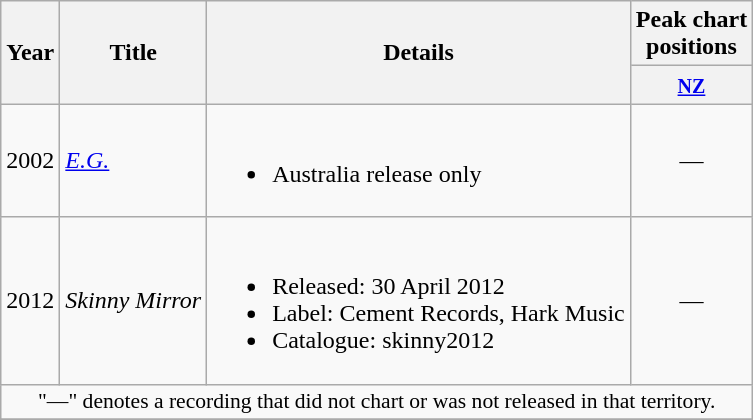<table class="wikitable plainrowheaders">
<tr>
<th rowspan="2">Year</th>
<th rowspan="2">Title</th>
<th rowspan="2">Details</th>
<th>Peak chart<br>positions</th>
</tr>
<tr>
<th><small><a href='#'>NZ</a></small></th>
</tr>
<tr>
<td>2002</td>
<td><em><a href='#'>E.G.</a></em></td>
<td><br><ul><li>Australia release only</li></ul></td>
<td align="center">—</td>
</tr>
<tr>
<td>2012</td>
<td><em>Skinny Mirror</em></td>
<td><br><ul><li>Released: 30 April 2012</li><li>Label: Cement Records, Hark Music</li><li>Catalogue: skinny2012</li></ul></td>
<td align="center">—</td>
</tr>
<tr>
<td colspan="4" style="font-size:90%" align="center">"—" denotes a recording that did not chart or was not released in that territory.</td>
</tr>
<tr>
</tr>
</table>
